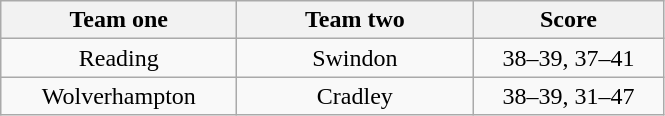<table class="wikitable" style="text-align: center">
<tr>
<th width=150>Team one</th>
<th width=150>Team two</th>
<th width=120>Score</th>
</tr>
<tr>
<td>Reading</td>
<td>Swindon</td>
<td>38–39, 37–41</td>
</tr>
<tr>
<td>Wolverhampton</td>
<td>Cradley</td>
<td>38–39, 31–47</td>
</tr>
</table>
